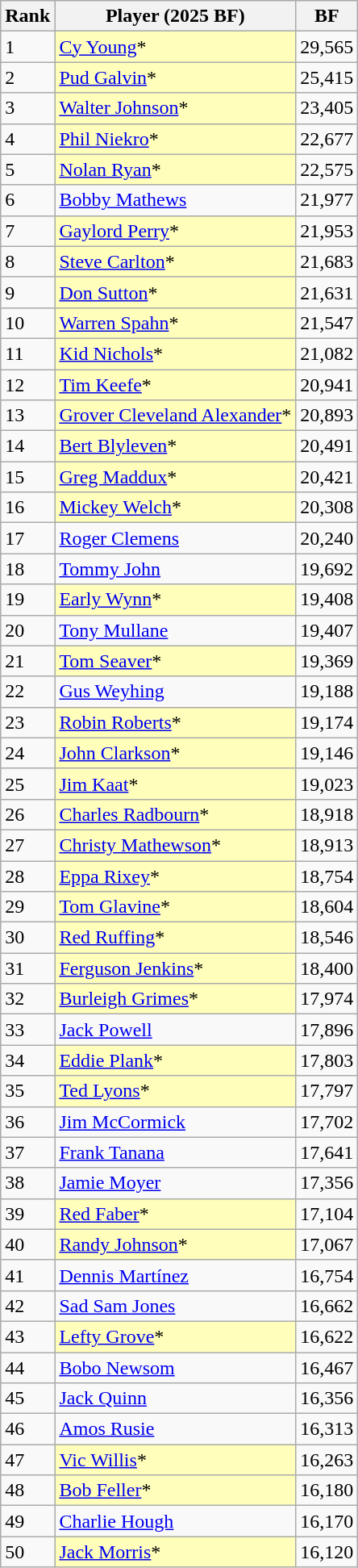<table class="wikitable" style="float:left;">
<tr>
<th>Rank</th>
<th>Player (2025 BF)</th>
<th>BF</th>
</tr>
<tr>
<td>1</td>
<td style="background:#ffffbb;"><a href='#'>Cy Young</a>*</td>
<td>29,565</td>
</tr>
<tr>
<td>2</td>
<td style="background:#ffffbb;"><a href='#'>Pud Galvin</a>*</td>
<td>25,415</td>
</tr>
<tr>
<td>3</td>
<td style="background:#ffffbb;"><a href='#'>Walter Johnson</a>*</td>
<td>23,405</td>
</tr>
<tr>
<td>4</td>
<td style="background:#ffffbb;"><a href='#'>Phil Niekro</a>*</td>
<td>22,677</td>
</tr>
<tr>
<td>5</td>
<td style="background:#ffffbb;"><a href='#'>Nolan Ryan</a>*</td>
<td>22,575</td>
</tr>
<tr>
<td>6</td>
<td><a href='#'>Bobby Mathews</a></td>
<td>21,977</td>
</tr>
<tr>
<td>7</td>
<td style="background:#ffffbb;"><a href='#'>Gaylord Perry</a>*</td>
<td>21,953</td>
</tr>
<tr>
<td>8</td>
<td style="background:#ffffbb;"><a href='#'>Steve Carlton</a>*</td>
<td>21,683</td>
</tr>
<tr>
<td>9</td>
<td style="background:#ffffbb;"><a href='#'>Don Sutton</a>*</td>
<td>21,631</td>
</tr>
<tr>
<td>10</td>
<td style="background:#ffffbb;"><a href='#'>Warren Spahn</a>*</td>
<td>21,547</td>
</tr>
<tr>
<td>11</td>
<td style="background:#ffffbb;"><a href='#'>Kid Nichols</a>*</td>
<td>21,082</td>
</tr>
<tr>
<td>12</td>
<td style="background:#ffffbb;"><a href='#'>Tim Keefe</a>*</td>
<td>20,941</td>
</tr>
<tr>
<td>13</td>
<td style="background:#ffffbb;"><a href='#'>Grover Cleveland Alexander</a>*</td>
<td>20,893</td>
</tr>
<tr>
<td>14</td>
<td style="background:#ffffbb;"><a href='#'>Bert Blyleven</a>*</td>
<td>20,491</td>
</tr>
<tr>
<td>15</td>
<td style="background:#ffffbb;"><a href='#'>Greg Maddux</a>*</td>
<td>20,421</td>
</tr>
<tr>
<td>16</td>
<td style="background:#ffffbb;"><a href='#'>Mickey Welch</a>*</td>
<td>20,308</td>
</tr>
<tr>
<td>17</td>
<td><a href='#'>Roger Clemens</a></td>
<td>20,240</td>
</tr>
<tr>
<td>18</td>
<td><a href='#'>Tommy John</a></td>
<td>19,692</td>
</tr>
<tr>
<td>19</td>
<td style="background:#ffffbb;"><a href='#'>Early Wynn</a>*</td>
<td>19,408</td>
</tr>
<tr>
<td>20</td>
<td><a href='#'>Tony Mullane</a></td>
<td>19,407</td>
</tr>
<tr>
<td>21</td>
<td style="background:#ffffbb;"><a href='#'>Tom Seaver</a>*</td>
<td>19,369</td>
</tr>
<tr>
<td>22</td>
<td><a href='#'>Gus Weyhing</a></td>
<td>19,188</td>
</tr>
<tr>
<td>23</td>
<td style="background:#ffffbb;"><a href='#'>Robin Roberts</a>*</td>
<td>19,174</td>
</tr>
<tr>
<td>24</td>
<td style="background:#ffffbb;"><a href='#'>John Clarkson</a>*</td>
<td>19,146</td>
</tr>
<tr>
<td>25</td>
<td style="background:#ffffbb;"><a href='#'>Jim Kaat</a>*</td>
<td>19,023</td>
</tr>
<tr>
<td>26</td>
<td style="background:#ffffbb;"><a href='#'>Charles Radbourn</a>*</td>
<td>18,918</td>
</tr>
<tr>
<td>27</td>
<td style="background:#ffffbb;"><a href='#'>Christy Mathewson</a>*</td>
<td>18,913</td>
</tr>
<tr>
<td>28</td>
<td style="background:#ffffbb;"><a href='#'>Eppa Rixey</a>*</td>
<td>18,754</td>
</tr>
<tr>
<td>29</td>
<td style="background:#ffffbb;"><a href='#'>Tom Glavine</a>*</td>
<td>18,604</td>
</tr>
<tr>
<td>30</td>
<td style="background:#ffffbb;"><a href='#'>Red Ruffing</a>*</td>
<td>18,546</td>
</tr>
<tr>
<td>31</td>
<td style="background:#ffffbb;"><a href='#'>Ferguson Jenkins</a>*</td>
<td>18,400</td>
</tr>
<tr>
<td>32</td>
<td style="background:#ffffbb;"><a href='#'>Burleigh Grimes</a>*</td>
<td>17,974</td>
</tr>
<tr>
<td>33</td>
<td><a href='#'>Jack Powell</a></td>
<td>17,896</td>
</tr>
<tr>
<td>34</td>
<td style="background:#ffffbb;"><a href='#'>Eddie Plank</a>*</td>
<td>17,803</td>
</tr>
<tr>
<td>35</td>
<td style="background:#ffffbb;"><a href='#'>Ted Lyons</a>*</td>
<td>17,797</td>
</tr>
<tr>
<td>36</td>
<td><a href='#'>Jim McCormick</a></td>
<td>17,702</td>
</tr>
<tr>
<td>37</td>
<td><a href='#'>Frank Tanana</a></td>
<td>17,641</td>
</tr>
<tr>
<td>38</td>
<td><a href='#'>Jamie Moyer</a></td>
<td>17,356</td>
</tr>
<tr>
<td>39</td>
<td style="background:#ffffbb;"><a href='#'>Red Faber</a>*</td>
<td>17,104</td>
</tr>
<tr>
<td>40</td>
<td style="background:#ffffbb;"><a href='#'>Randy Johnson</a>*</td>
<td>17,067</td>
</tr>
<tr>
<td>41</td>
<td><a href='#'>Dennis Martínez</a></td>
<td>16,754</td>
</tr>
<tr>
<td>42</td>
<td><a href='#'>Sad Sam Jones</a></td>
<td>16,662</td>
</tr>
<tr>
<td>43</td>
<td style="background:#ffffbb;"><a href='#'>Lefty Grove</a>*</td>
<td>16,622</td>
</tr>
<tr>
<td>44</td>
<td><a href='#'>Bobo Newsom</a></td>
<td>16,467</td>
</tr>
<tr>
<td>45</td>
<td><a href='#'>Jack Quinn</a></td>
<td>16,356</td>
</tr>
<tr>
<td>46</td>
<td><a href='#'>Amos Rusie</a></td>
<td>16,313</td>
</tr>
<tr>
<td>47</td>
<td style="background:#ffffbb;"><a href='#'>Vic Willis</a>*</td>
<td>16,263</td>
</tr>
<tr>
<td>48</td>
<td style="background:#ffffbb;"><a href='#'>Bob Feller</a>*</td>
<td>16,180</td>
</tr>
<tr>
<td>49</td>
<td><a href='#'>Charlie Hough</a></td>
<td>16,170</td>
</tr>
<tr>
<td>50</td>
<td style="background:#ffffbb;"><a href='#'>Jack Morris</a>*</td>
<td>16,120</td>
</tr>
</table>
